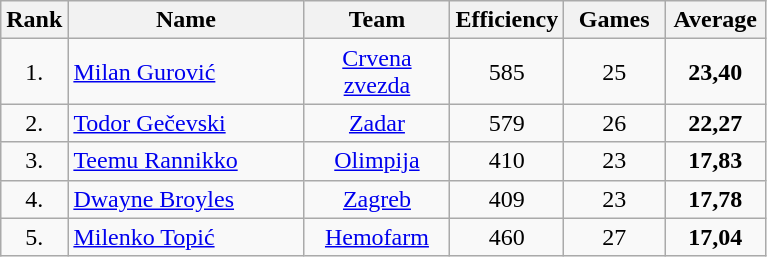<table class="wikitable" style="text-align: center;">
<tr>
<th>Rank</th>
<th width="150">Name</th>
<th width="90">Team</th>
<th width="60">Efficiency</th>
<th width="60">Games</th>
<th width="60">Average</th>
</tr>
<tr>
<td>1.</td>
<td align="left"> <a href='#'>Milan Gurović</a></td>
<td><a href='#'>Crvena zvezda</a></td>
<td>585</td>
<td>25</td>
<td><strong>23,40</strong></td>
</tr>
<tr>
<td>2.</td>
<td align="left"> <a href='#'>Todor Gečevski</a></td>
<td><a href='#'>Zadar</a></td>
<td>579</td>
<td>26</td>
<td><strong>22,27</strong></td>
</tr>
<tr>
<td>3.</td>
<td align="left"> <a href='#'>Teemu Rannikko</a></td>
<td><a href='#'>Olimpija</a></td>
<td>410</td>
<td>23</td>
<td><strong>17,83</strong></td>
</tr>
<tr>
<td>4.</td>
<td align="left"> <a href='#'>Dwayne Broyles</a></td>
<td><a href='#'>Zagreb</a></td>
<td>409</td>
<td>23</td>
<td><strong>17,78</strong></td>
</tr>
<tr>
<td>5.</td>
<td align="left"> <a href='#'>Milenko Topić</a></td>
<td><a href='#'>Hemofarm</a></td>
<td>460</td>
<td>27</td>
<td><strong>17,04</strong></td>
</tr>
</table>
